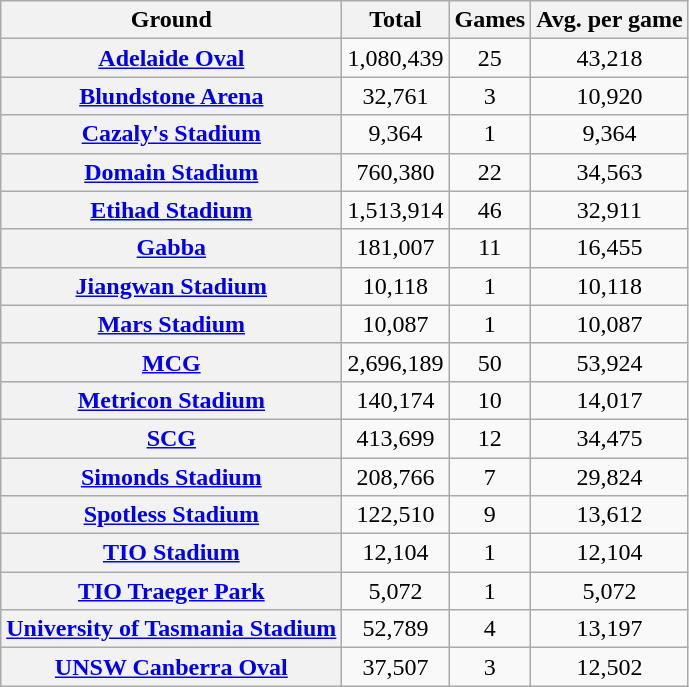<table class="wikitable plainrowheaders sortable" style="text-align:center;">
<tr>
<th>Ground</th>
<th>Total</th>
<th>Games</th>
<th>Avg. per game</th>
</tr>
<tr>
<th scope="row"><a href='#'>Adelaide Oval</a></th>
<td>1,080,439</td>
<td>25</td>
<td>43,218</td>
</tr>
<tr>
<th scope="row"><a href='#'>Blundstone Arena</a></th>
<td>32,761</td>
<td>3</td>
<td>10,920</td>
</tr>
<tr>
<th scope="row"><a href='#'>Cazaly's Stadium</a></th>
<td>9,364</td>
<td>1</td>
<td>9,364</td>
</tr>
<tr>
<th scope="row"><a href='#'>Domain Stadium</a></th>
<td>760,380</td>
<td>22</td>
<td>34,563</td>
</tr>
<tr>
<th scope="row"><a href='#'>Etihad Stadium</a></th>
<td>1,513,914</td>
<td>46</td>
<td>32,911</td>
</tr>
<tr>
<th scope="row"><a href='#'>Gabba</a></th>
<td>181,007</td>
<td>11</td>
<td>16,455</td>
</tr>
<tr>
<th scope="row"><a href='#'>Jiangwan Stadium</a></th>
<td>10,118</td>
<td>1</td>
<td>10,118</td>
</tr>
<tr>
<th scope="row"><a href='#'>Mars Stadium</a></th>
<td>10,087</td>
<td>1</td>
<td>10,087</td>
</tr>
<tr>
<th scope="row"><a href='#'>MCG</a></th>
<td>2,696,189</td>
<td>50</td>
<td>53,924</td>
</tr>
<tr>
<th scope="row"><a href='#'>Metricon Stadium</a></th>
<td>140,174</td>
<td>10</td>
<td>14,017</td>
</tr>
<tr>
<th scope="row"><a href='#'>SCG</a></th>
<td>413,699</td>
<td>12</td>
<td>34,475</td>
</tr>
<tr>
<th scope="row"><a href='#'>Simonds Stadium</a></th>
<td>208,766</td>
<td>7</td>
<td>29,824</td>
</tr>
<tr>
<th scope="row"><a href='#'>Spotless Stadium</a></th>
<td>122,510</td>
<td>9</td>
<td>13,612</td>
</tr>
<tr>
<th scope="row"><a href='#'>TIO Stadium</a></th>
<td>12,104</td>
<td>1</td>
<td>12,104</td>
</tr>
<tr>
<th scope="row"><a href='#'>TIO Traeger Park</a></th>
<td>5,072</td>
<td>1</td>
<td>5,072</td>
</tr>
<tr>
<th scope="row"><a href='#'>University of Tasmania Stadium</a></th>
<td>52,789</td>
<td>4</td>
<td>13,197</td>
</tr>
<tr>
<th scope="row"><a href='#'>UNSW Canberra Oval</a></th>
<td>37,507</td>
<td>3</td>
<td>12,502</td>
</tr>
</table>
